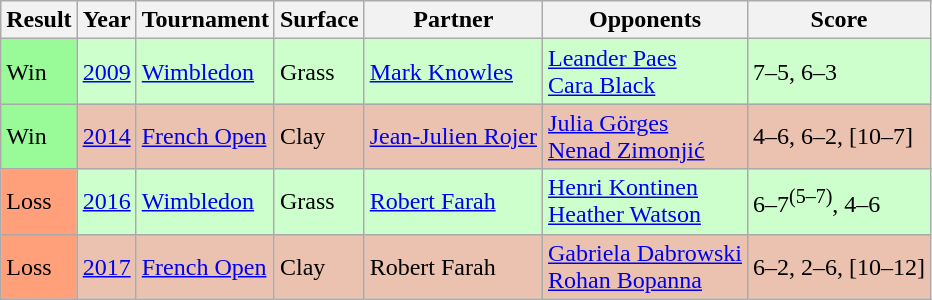<table class="sortable wikitable">
<tr>
<th>Result</th>
<th>Year</th>
<th>Tournament</th>
<th>Surface</th>
<th>Partner</th>
<th>Opponents</th>
<th class="unsortable">Score</th>
</tr>
<tr style="background:#ccffcc;">
<td style="background:#98fb98;">Win</td>
<td><a href='#'>2009</a></td>
<td><a href='#'>Wimbledon</a></td>
<td>Grass</td>
<td> <a href='#'>Mark Knowles</a></td>
<td> <a href='#'>Leander Paes</a><br> <a href='#'>Cara Black</a></td>
<td>7–5, 6–3</td>
</tr>
<tr style="background:#ebc2af;">
<td style="background:#98fb98;">Win</td>
<td><a href='#'>2014</a></td>
<td><a href='#'>French Open</a></td>
<td>Clay</td>
<td> <a href='#'>Jean-Julien Rojer</a></td>
<td> <a href='#'>Julia Görges</a><br> <a href='#'>Nenad Zimonjić</a></td>
<td>4–6, 6–2, [10–7]</td>
</tr>
<tr style="background:#cfc;">
<td style="background:#ffa07a;">Loss</td>
<td><a href='#'>2016</a></td>
<td><a href='#'>Wimbledon</a></td>
<td>Grass</td>
<td> <a href='#'>Robert Farah</a></td>
<td> <a href='#'>Henri Kontinen</a><br> <a href='#'>Heather Watson</a></td>
<td>6–7<sup>(5–7)</sup>, 4–6</td>
</tr>
<tr style="background:#ebc2af;">
<td style="background:#ffa07a;">Loss</td>
<td><a href='#'>2017</a></td>
<td><a href='#'>French Open</a></td>
<td>Clay</td>
<td> Robert Farah</td>
<td> <a href='#'>Gabriela Dabrowski</a><br> <a href='#'>Rohan Bopanna</a></td>
<td>6–2, 2–6, [10–12]</td>
</tr>
</table>
